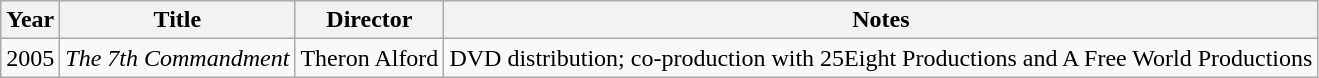<table class="wikitable sortable">
<tr>
<th>Year</th>
<th>Title</th>
<th>Director</th>
<th>Notes</th>
</tr>
<tr>
<td>2005</td>
<td><em>The 7th Commandment</em></td>
<td>Theron Alford</td>
<td>DVD distribution; co-production with 25Eight Productions and A Free World Productions</td>
</tr>
</table>
